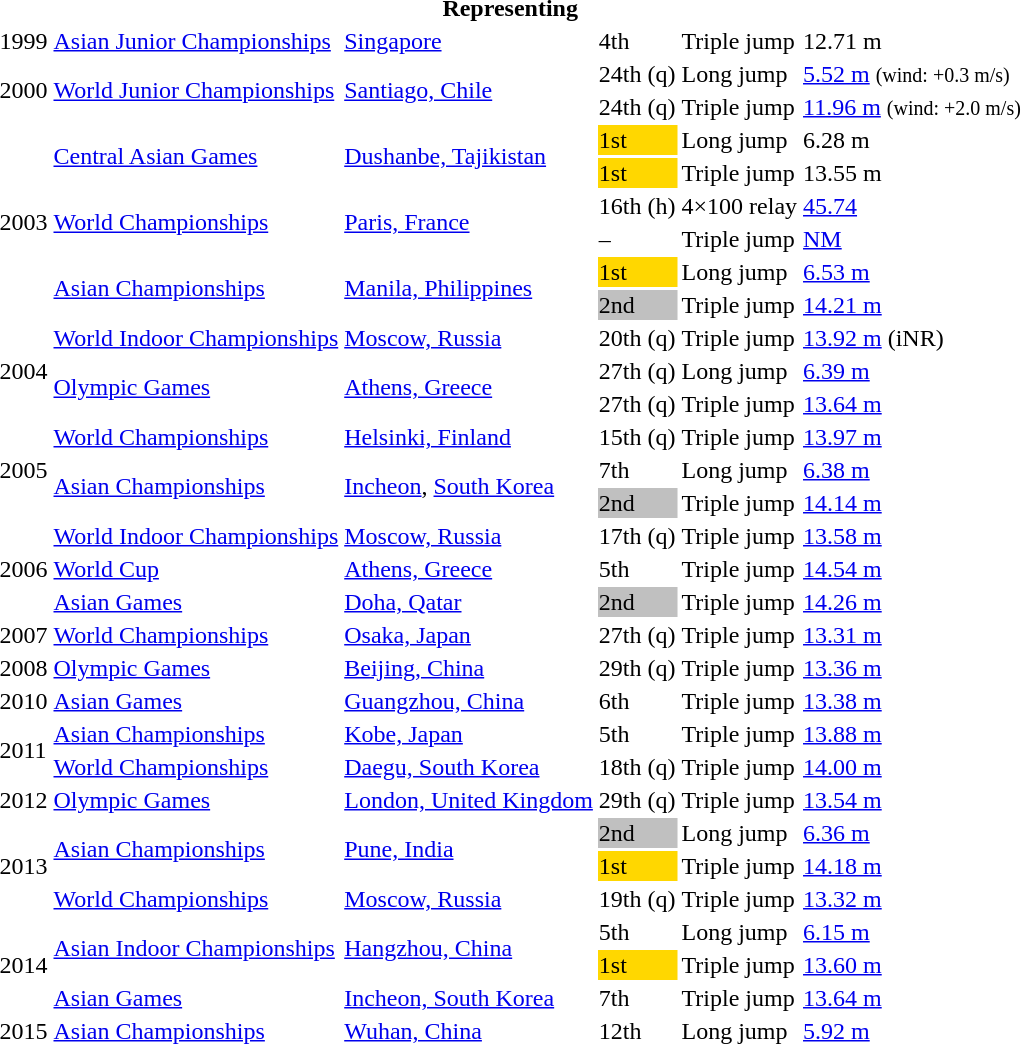<table>
<tr>
<th colspan="6">Representing </th>
</tr>
<tr>
<td>1999</td>
<td><a href='#'>Asian Junior Championships</a></td>
<td><a href='#'>Singapore</a></td>
<td>4th</td>
<td>Triple jump</td>
<td>12.71 m</td>
</tr>
<tr>
<td rowspan=2>2000</td>
<td rowspan=2><a href='#'>World Junior Championships</a></td>
<td rowspan=2><a href='#'>Santiago, Chile</a></td>
<td>24th (q)</td>
<td>Long jump</td>
<td><a href='#'>5.52 m</a>  <small>(wind: +0.3 m/s)</small></td>
</tr>
<tr>
<td>24th (q)</td>
<td>Triple jump</td>
<td><a href='#'>11.96 m</a>  <small>(wind: +2.0 m/s)</small></td>
</tr>
<tr>
<td rowspan=6>2003</td>
<td rowspan=2><a href='#'>Central Asian Games</a></td>
<td rowspan=2><a href='#'>Dushanbe, Tajikistan</a></td>
<td bgcolor="gold">1st</td>
<td>Long jump</td>
<td>6.28 m</td>
</tr>
<tr>
<td bgcolor="gold">1st</td>
<td>Triple jump</td>
<td>13.55 m</td>
</tr>
<tr>
<td rowspan=2><a href='#'>World Championships</a></td>
<td rowspan=2><a href='#'>Paris, France</a></td>
<td>16th (h)</td>
<td>4×100 relay</td>
<td><a href='#'>45.74</a></td>
</tr>
<tr>
<td>–</td>
<td>Triple jump</td>
<td><a href='#'>NM</a></td>
</tr>
<tr>
<td rowspan=2><a href='#'>Asian Championships</a></td>
<td rowspan=2><a href='#'>Manila, Philippines</a></td>
<td bgcolor="gold">1st</td>
<td>Long jump</td>
<td><a href='#'>6.53 m</a></td>
</tr>
<tr>
<td bgcolor="silver">2nd</td>
<td>Triple jump</td>
<td><a href='#'>14.21 m</a></td>
</tr>
<tr>
<td rowspan=3>2004</td>
<td><a href='#'>World Indoor Championships</a></td>
<td><a href='#'>Moscow, Russia</a></td>
<td>20th (q)</td>
<td>Triple jump</td>
<td><a href='#'>13.92 m</a> (iNR)</td>
</tr>
<tr>
<td rowspan=2><a href='#'>Olympic Games</a></td>
<td rowspan=2><a href='#'>Athens, Greece</a></td>
<td>27th (q)</td>
<td>Long jump</td>
<td><a href='#'>6.39 m</a></td>
</tr>
<tr>
<td>27th (q)</td>
<td>Triple jump</td>
<td><a href='#'>13.64 m</a></td>
</tr>
<tr>
<td rowspan=3>2005</td>
<td><a href='#'>World Championships</a></td>
<td><a href='#'>Helsinki, Finland</a></td>
<td>15th (q)</td>
<td>Triple jump</td>
<td><a href='#'>13.97 m</a></td>
</tr>
<tr>
<td rowspan=2><a href='#'>Asian Championships</a></td>
<td rowspan=2><a href='#'>Incheon</a>, <a href='#'>South Korea</a></td>
<td>7th</td>
<td>Long jump</td>
<td><a href='#'>6.38 m</a></td>
</tr>
<tr>
<td bgcolor="silver">2nd</td>
<td>Triple jump</td>
<td><a href='#'>14.14 m</a></td>
</tr>
<tr>
<td rowspan=3>2006</td>
<td><a href='#'>World Indoor Championships</a></td>
<td><a href='#'>Moscow, Russia</a></td>
<td>17th (q)</td>
<td>Triple jump</td>
<td><a href='#'>13.58 m</a></td>
</tr>
<tr>
<td><a href='#'>World Cup</a></td>
<td><a href='#'>Athens, Greece</a></td>
<td>5th</td>
<td>Triple jump</td>
<td><a href='#'>14.54 m</a></td>
</tr>
<tr>
<td><a href='#'>Asian Games</a></td>
<td><a href='#'>Doha, Qatar</a></td>
<td bgcolor="silver">2nd</td>
<td>Triple jump</td>
<td><a href='#'>14.26 m</a></td>
</tr>
<tr>
<td>2007</td>
<td><a href='#'>World Championships</a></td>
<td><a href='#'>Osaka, Japan</a></td>
<td>27th (q)</td>
<td>Triple jump</td>
<td><a href='#'>13.31 m</a></td>
</tr>
<tr>
<td>2008</td>
<td><a href='#'>Olympic Games</a></td>
<td><a href='#'>Beijing, China</a></td>
<td>29th (q)</td>
<td>Triple jump</td>
<td><a href='#'>13.36 m</a></td>
</tr>
<tr>
<td>2010</td>
<td><a href='#'>Asian Games</a></td>
<td><a href='#'>Guangzhou, China</a></td>
<td>6th</td>
<td>Triple jump</td>
<td><a href='#'>13.38 m</a></td>
</tr>
<tr>
<td rowspan=2>2011</td>
<td><a href='#'>Asian Championships</a></td>
<td><a href='#'>Kobe, Japan</a></td>
<td>5th</td>
<td>Triple jump</td>
<td><a href='#'>13.88 m</a></td>
</tr>
<tr>
<td><a href='#'>World Championships</a></td>
<td><a href='#'>Daegu, South Korea</a></td>
<td>18th (q)</td>
<td>Triple jump</td>
<td><a href='#'>14.00 m</a></td>
</tr>
<tr>
<td>2012</td>
<td><a href='#'>Olympic Games</a></td>
<td><a href='#'>London, United Kingdom</a></td>
<td>29th (q)</td>
<td>Triple jump</td>
<td><a href='#'>13.54 m</a></td>
</tr>
<tr>
<td rowspan=3>2013</td>
<td rowspan=2><a href='#'>Asian Championships</a></td>
<td rowspan=2><a href='#'>Pune, India</a></td>
<td bgcolor="silver">2nd</td>
<td>Long jump</td>
<td><a href='#'>6.36 m</a></td>
</tr>
<tr>
<td bgcolor="gold">1st</td>
<td>Triple jump</td>
<td><a href='#'>14.18 m</a></td>
</tr>
<tr>
<td><a href='#'>World Championships</a></td>
<td><a href='#'>Moscow, Russia</a></td>
<td>19th (q)</td>
<td>Triple jump</td>
<td><a href='#'>13.32 m</a></td>
</tr>
<tr>
<td rowspan=3>2014</td>
<td rowspan=2><a href='#'>Asian Indoor Championships</a></td>
<td rowspan=2><a href='#'>Hangzhou, China</a></td>
<td>5th</td>
<td>Long jump</td>
<td><a href='#'>6.15 m</a></td>
</tr>
<tr>
<td bgcolor="gold">1st</td>
<td>Triple jump</td>
<td><a href='#'>13.60 m</a></td>
</tr>
<tr>
<td><a href='#'>Asian Games</a></td>
<td><a href='#'>Incheon, South Korea</a></td>
<td>7th</td>
<td>Triple jump</td>
<td><a href='#'>13.64 m</a></td>
</tr>
<tr>
<td>2015</td>
<td><a href='#'>Asian Championships</a></td>
<td><a href='#'>Wuhan, China</a></td>
<td>12th</td>
<td>Long jump</td>
<td><a href='#'>5.92 m</a></td>
</tr>
</table>
